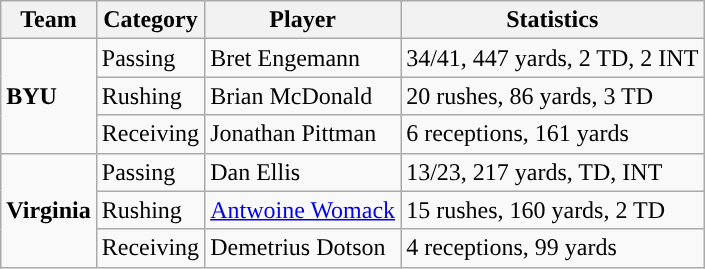<table class="wikitable" style="float: left;">
<tr>
<th>Team</th>
<th>Category</th>
<th>Player</th>
<th>Statistics</th>
</tr>
<tr>
<td rowspan=3><strong>BYU</strong></td>
<td>Passing</td>
<td>Bret Engemann</td>
<td>34/41, 447 yards, 2 TD, 2 INT</td>
</tr>
<tr>
<td>Rushing</td>
<td>Brian McDonald</td>
<td>20 rushes, 86 yards, 3 TD</td>
</tr>
<tr>
<td>Receiving</td>
<td>Jonathan Pittman</td>
<td>6 receptions, 161 yards</td>
</tr>
<tr>
<td rowspan=3><strong>Virginia</strong></td>
<td>Passing</td>
<td>Dan Ellis</td>
<td>13/23, 217 yards, TD, INT</td>
</tr>
<tr>
<td>Rushing</td>
<td><a href='#'>Antwoine Womack</a></td>
<td>15 rushes, 160 yards, 2 TD</td>
</tr>
<tr>
<td>Receiving</td>
<td>Demetrius Dotson</td>
<td>4 receptions, 99 yards</td>
</tr>
</table>
